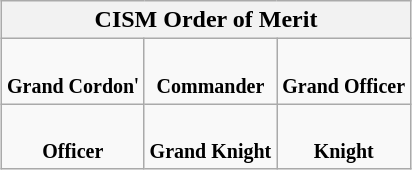<table class="wikitable" style="margin: 1em auto;">
<tr>
<th colspan="3">CISM Order of Merit</th>
</tr>
<tr align="center">
<td><br><small><strong>Grand Cordon</strong></small>'</td>
<td><br><small><strong>Commander</strong></small></td>
<td><br><small><strong>Grand Officer</strong></small></td>
</tr>
<tr align="center">
<td><br><small><strong>Officer</strong></small></td>
<td><br><small><strong>Grand Knight</strong></small></td>
<td><br><small><strong>Knight</strong></small></td>
</tr>
</table>
